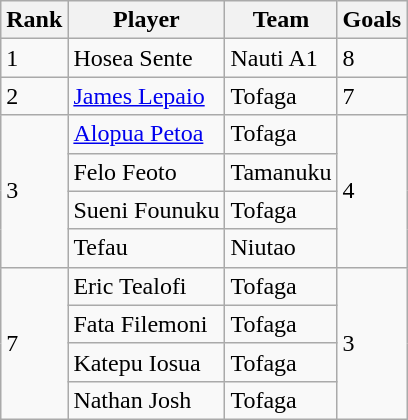<table class="wikitable">
<tr>
<th>Rank</th>
<th>Player</th>
<th>Team</th>
<th>Goals</th>
</tr>
<tr>
<td>1</td>
<td>Hosea Sente</td>
<td>Nauti A1</td>
<td>8</td>
</tr>
<tr>
<td>2</td>
<td><a href='#'>James Lepaio</a></td>
<td>Tofaga</td>
<td>7</td>
</tr>
<tr>
<td rowspan=4>3</td>
<td><a href='#'>Alopua Petoa</a></td>
<td>Tofaga</td>
<td rowspan=4>4</td>
</tr>
<tr>
<td>Felo Feoto</td>
<td>Tamanuku</td>
</tr>
<tr>
<td>Sueni Founuku</td>
<td>Tofaga</td>
</tr>
<tr>
<td>Tefau</td>
<td>Niutao</td>
</tr>
<tr>
<td rowspan=4>7</td>
<td>Eric Tealofi</td>
<td>Tofaga</td>
<td rowspan=4>3</td>
</tr>
<tr>
<td>Fata Filemoni</td>
<td>Tofaga</td>
</tr>
<tr>
<td>Katepu Iosua</td>
<td>Tofaga</td>
</tr>
<tr>
<td>Nathan Josh</td>
<td>Tofaga</td>
</tr>
</table>
